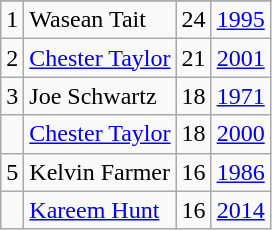<table class="wikitable">
<tr>
</tr>
<tr>
<td>1</td>
<td>Wasean Tait</td>
<td>24</td>
<td><a href='#'>1995</a></td>
</tr>
<tr>
<td>2</td>
<td><a href='#'>Chester Taylor</a></td>
<td>21</td>
<td><a href='#'>2001</a></td>
</tr>
<tr>
<td>3</td>
<td>Joe Schwartz</td>
<td>18</td>
<td><a href='#'>1971</a></td>
</tr>
<tr>
<td></td>
<td><a href='#'>Chester Taylor</a></td>
<td>18</td>
<td><a href='#'>2000</a></td>
</tr>
<tr>
<td>5</td>
<td>Kelvin Farmer</td>
<td>16</td>
<td><a href='#'>1986</a></td>
</tr>
<tr>
<td></td>
<td><a href='#'>Kareem Hunt</a></td>
<td>16</td>
<td><a href='#'>2014</a></td>
</tr>
</table>
